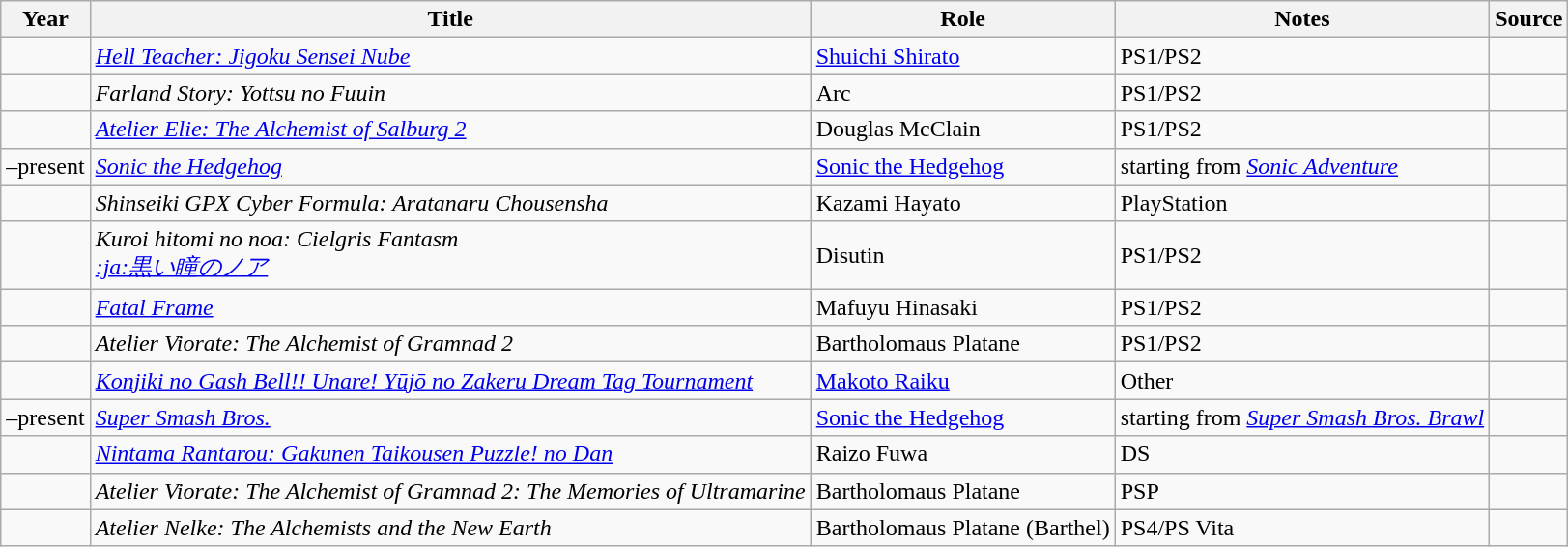<table class="wikitable sortable plainrowheaders">
<tr>
<th>Year</th>
<th>Title</th>
<th>Role</th>
<th class="unsortable">Notes</th>
<th class="unsortable">Source</th>
</tr>
<tr>
<td></td>
<td><em><a href='#'>Hell Teacher: Jigoku Sensei Nube</a></em></td>
<td><a href='#'>Shuichi Shirato</a></td>
<td>PS1/PS2</td>
<td></td>
</tr>
<tr>
<td></td>
<td><em>Farland Story: Yottsu no Fuuin</em></td>
<td>Arc</td>
<td>PS1/PS2</td>
<td></td>
</tr>
<tr>
<td></td>
<td><em><a href='#'>Atelier Elie: The Alchemist of Salburg 2</a></em></td>
<td>Douglas McClain</td>
<td>PS1/PS2</td>
<td></td>
</tr>
<tr>
<td>–present</td>
<td><em><a href='#'>Sonic the Hedgehog</a></em></td>
<td><a href='#'>Sonic the Hedgehog</a></td>
<td>starting from <em><a href='#'>Sonic Adventure</a></em></td>
<td></td>
</tr>
<tr>
<td></td>
<td><em>Shinseiki GPX Cyber Formula: Aratanaru Chousensha</em></td>
<td>Kazami Hayato</td>
<td>PlayStation</td>
<td></td>
</tr>
<tr>
<td></td>
<td><em>Kuroi hitomi no noa: Cielgris Fantasm<br><a href='#'>:ja:黒い瞳のノア</a></em></td>
<td>Disutin</td>
<td>PS1/PS2</td>
<td></td>
</tr>
<tr>
<td></td>
<td><em><a href='#'>Fatal Frame</a></em></td>
<td>Mafuyu Hinasaki</td>
<td>PS1/PS2</td>
<td></td>
</tr>
<tr>
<td></td>
<td><em>Atelier Viorate: The Alchemist of Gramnad 2</em></td>
<td>Bartholomaus Platane</td>
<td>PS1/PS2</td>
<td></td>
</tr>
<tr>
<td></td>
<td><em><a href='#'>Konjiki no Gash Bell!! Unare! Yūjō no Zakeru Dream Tag Tournament</a></em></td>
<td><a href='#'>Makoto Raiku</a></td>
<td>Other</td>
<td></td>
</tr>
<tr>
<td>–present</td>
<td><em><a href='#'>Super Smash Bros.</a></em></td>
<td><a href='#'>Sonic the Hedgehog</a></td>
<td>starting from <em><a href='#'>Super Smash Bros. Brawl</a></em></td>
<td></td>
</tr>
<tr>
<td></td>
<td><em><a href='#'>Nintama Rantarou: Gakunen Taikousen Puzzle! no Dan</a></em></td>
<td>Raizo Fuwa</td>
<td>DS</td>
<td></td>
</tr>
<tr>
<td></td>
<td><em>Atelier Viorate: The Alchemist of Gramnad 2: The Memories of Ultramarine</em></td>
<td>Bartholomaus Platane</td>
<td>PSP</td>
<td></td>
</tr>
<tr>
<td></td>
<td><em>Atelier Nelke: The Alchemists and the New Earth</em></td>
<td>Bartholomaus Platane (Barthel)</td>
<td>PS4/PS Vita</td>
<td></td>
</tr>
</table>
